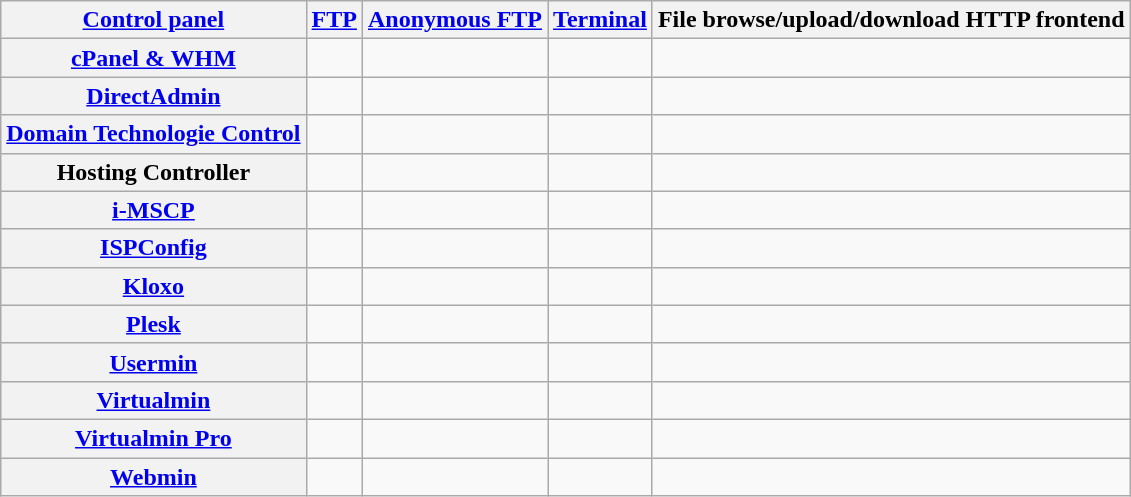<table class="wikitable sortable" style="text-align: center">
<tr>
<th><a href='#'>Control panel</a></th>
<th><a href='#'>FTP</a></th>
<th><a href='#'>Anonymous FTP</a></th>
<th><a href='#'>Terminal</a></th>
<th>File browse/<wbr>upload/<wbr>download HTTP frontend</th>
</tr>
<tr>
<th><a href='#'>cPanel & WHM</a></th>
<td></td>
<td></td>
<td></td>
<td></td>
</tr>
<tr>
<th><a href='#'>DirectAdmin</a></th>
<td></td>
<td></td>
<td></td>
<td></td>
</tr>
<tr>
<th><a href='#'>Domain Technologie Control</a></th>
<td></td>
<td></td>
<td></td>
<td></td>
</tr>
<tr>
<th>Hosting Controller</th>
<td></td>
<td></td>
<td></td>
<td></td>
</tr>
<tr>
<th><a href='#'>i-MSCP</a></th>
<td></td>
<td></td>
<td></td>
<td></td>
</tr>
<tr>
<th><a href='#'>ISPConfig</a></th>
<td></td>
<td></td>
<td></td>
<td></td>
</tr>
<tr>
<th><a href='#'>Kloxo</a></th>
<td></td>
<td></td>
<td></td>
<td></td>
</tr>
<tr>
<th><a href='#'>Plesk</a></th>
<td></td>
<td></td>
<td></td>
<td></td>
</tr>
<tr>
<th><a href='#'>Usermin</a></th>
<td></td>
<td></td>
<td></td>
<td></td>
</tr>
<tr>
<th><a href='#'>Virtualmin</a></th>
<td></td>
<td></td>
<td></td>
<td></td>
</tr>
<tr>
<th><a href='#'>Virtualmin Pro</a></th>
<td></td>
<td></td>
<td></td>
<td></td>
</tr>
<tr>
<th><a href='#'>Webmin</a></th>
<td></td>
<td></td>
<td></td>
<td></td>
</tr>
</table>
